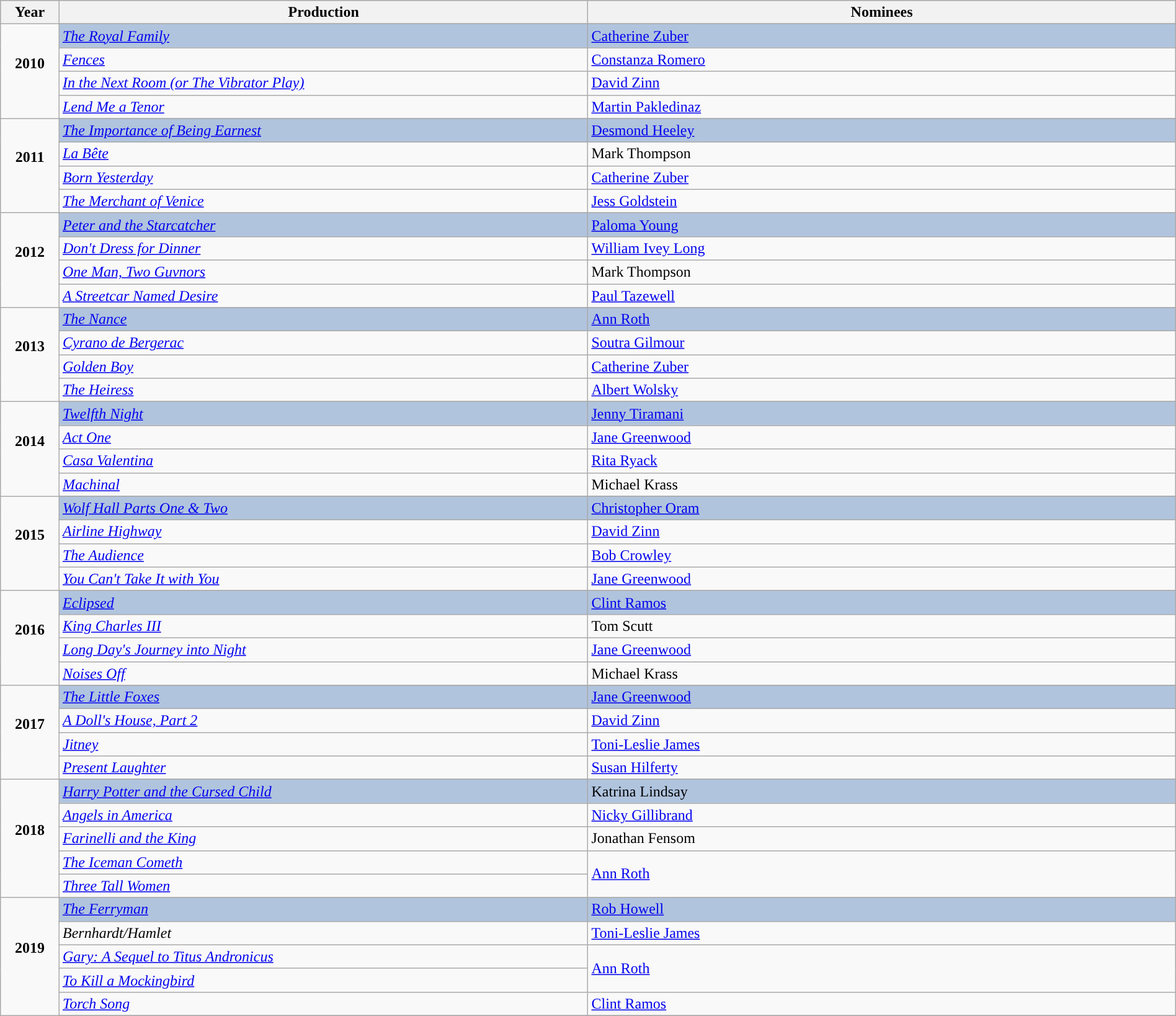<table class="wikitable" style="width:100%;">
<tr style="background:#bebebe;">
<th style="width:5%;">Year</th>
<th style="width:45%;”">Production</th>
<th style="width:50%;”">Nominees</th>
</tr>
<tr>
<td rowspan="5" align="center"><strong>2010</strong><br><br></td>
</tr>
<tr style="background:#B0C4DE">
<td><em><a href='#'>The Royal Family</a></em></td>
<td><a href='#'>Catherine Zuber</a></td>
</tr>
<tr>
<td><em><a href='#'>Fences</a></em></td>
<td><a href='#'>Constanza Romero</a></td>
</tr>
<tr>
<td><em><a href='#'>In the Next Room (or The Vibrator Play)</a></em></td>
<td><a href='#'>David Zinn</a></td>
</tr>
<tr>
<td><em><a href='#'>Lend Me a Tenor</a></em></td>
<td><a href='#'>Martin Pakledinaz</a></td>
</tr>
<tr>
<td rowspan="5" align="center"><strong>2011</strong><br><br></td>
</tr>
<tr style="background:#B0C4DE">
<td><em><a href='#'>The Importance of Being Earnest</a></em></td>
<td><a href='#'>Desmond Heeley</a></td>
</tr>
<tr>
<td><em><a href='#'>La Bête</a></em></td>
<td>Mark Thompson</td>
</tr>
<tr>
<td><em><a href='#'>Born Yesterday</a></em></td>
<td><a href='#'>Catherine Zuber</a></td>
</tr>
<tr>
<td><em><a href='#'>The Merchant of Venice</a></em></td>
<td><a href='#'>Jess Goldstein</a></td>
</tr>
<tr>
<td rowspan="5" align="center"><strong>2012</strong><br><br></td>
</tr>
<tr style="background:#B0C4DE">
<td><em><a href='#'>Peter and the Starcatcher</a></em></td>
<td><a href='#'>Paloma Young</a></td>
</tr>
<tr>
<td><em><a href='#'>Don't Dress for Dinner</a></em></td>
<td><a href='#'>William Ivey Long</a></td>
</tr>
<tr>
<td><em><a href='#'>One Man, Two Guvnors</a></em></td>
<td>Mark Thompson</td>
</tr>
<tr>
<td><em><a href='#'>A Streetcar Named Desire</a></em></td>
<td><a href='#'>Paul Tazewell</a></td>
</tr>
<tr>
<td rowspan="5" align="center"><strong>2013</strong><br><br></td>
</tr>
<tr style="background:#B0C4DE">
<td><em><a href='#'>The Nance</a></em></td>
<td><a href='#'>Ann Roth</a></td>
</tr>
<tr>
<td><em><a href='#'>Cyrano de Bergerac</a></em></td>
<td><a href='#'>Soutra Gilmour</a></td>
</tr>
<tr>
<td><em><a href='#'>Golden Boy</a></em></td>
<td><a href='#'>Catherine Zuber</a></td>
</tr>
<tr>
<td><em><a href='#'>The Heiress</a></em></td>
<td><a href='#'>Albert Wolsky</a></td>
</tr>
<tr>
<td rowspan="5" align="center"><strong>2014</strong><br><br></td>
</tr>
<tr style="background:#B0C4DE">
<td><em><a href='#'>Twelfth Night</a></em></td>
<td><a href='#'>Jenny Tiramani</a></td>
</tr>
<tr>
<td><em><a href='#'>Act One</a></em></td>
<td><a href='#'>Jane Greenwood</a></td>
</tr>
<tr>
<td><em><a href='#'>Casa Valentina</a></em></td>
<td><a href='#'>Rita Ryack</a></td>
</tr>
<tr>
<td><em><a href='#'>Machinal</a></em></td>
<td>Michael Krass</td>
</tr>
<tr>
<td rowspan="5" align="center"><strong>2015</strong><br><br></td>
</tr>
<tr style="background:#B0C4DE">
<td><em><a href='#'>Wolf Hall Parts One & Two</a></em></td>
<td><a href='#'>Christopher Oram</a></td>
</tr>
<tr>
<td><em><a href='#'>Airline Highway</a></em></td>
<td><a href='#'>David Zinn</a></td>
</tr>
<tr>
<td><em><a href='#'>The Audience</a></em></td>
<td><a href='#'>Bob Crowley</a></td>
</tr>
<tr>
<td><em><a href='#'>You Can't Take It with You</a></em></td>
<td><a href='#'>Jane Greenwood</a></td>
</tr>
<tr>
<td rowspan="5" align="center"><strong>2016</strong><br><br></td>
</tr>
<tr style="background:#B0C4DE">
<td><em><a href='#'>Eclipsed</a></em></td>
<td><a href='#'>Clint Ramos</a></td>
</tr>
<tr>
<td><em><a href='#'>King Charles III</a></em></td>
<td>Tom Scutt</td>
</tr>
<tr>
<td><em><a href='#'>Long Day's Journey into Night</a></em></td>
<td><a href='#'>Jane Greenwood</a></td>
</tr>
<tr>
<td><em><a href='#'>Noises Off</a></em></td>
<td>Michael Krass</td>
</tr>
<tr>
<td rowspan="5" align="center"><strong>2017</strong><br><br></td>
</tr>
<tr style="background:#B0C4DE">
<td><em><a href='#'>The Little Foxes</a></em></td>
<td><a href='#'>Jane Greenwood</a></td>
</tr>
<tr>
<td><em><a href='#'>A Doll's House, Part 2</a></em></td>
<td><a href='#'>David Zinn</a></td>
</tr>
<tr>
<td><em><a href='#'>Jitney</a></em></td>
<td><a href='#'>Toni-Leslie James</a></td>
</tr>
<tr>
<td><em><a href='#'>Present Laughter</a></em></td>
<td><a href='#'>Susan Hilferty</a></td>
</tr>
<tr>
<td rowspan="6" align="center"><strong>2018</strong><br><br></td>
</tr>
<tr style="background:#B0C4DE">
<td><em><a href='#'>Harry Potter and the Cursed Child</a></em></td>
<td>Katrina Lindsay</td>
</tr>
<tr>
<td><em><a href='#'>Angels in America</a></em></td>
<td><a href='#'>Nicky Gillibrand</a></td>
</tr>
<tr>
<td><em><a href='#'>Farinelli and the King</a></em></td>
<td>Jonathan Fensom</td>
</tr>
<tr>
<td><em><a href='#'>The Iceman Cometh</a></em></td>
<td rowspan="2"><a href='#'>Ann Roth</a></td>
</tr>
<tr>
<td><em><a href='#'>Three Tall Women</a></em></td>
</tr>
<tr>
<td rowspan="7" align="center"><strong>2019</strong><br><br></td>
</tr>
<tr style="background:#B0C4DE">
<td><em><a href='#'>The Ferryman</a></em></td>
<td><a href='#'>Rob Howell</a></td>
</tr>
<tr>
<td><em>Bernhardt/Hamlet</em></td>
<td><a href='#'>Toni-Leslie James</a></td>
</tr>
<tr>
<td><em><a href='#'>Gary: A Sequel to Titus Andronicus</a></em></td>
<td rowspan=2><a href='#'>Ann Roth</a></td>
</tr>
<tr>
<td><em><a href='#'>To Kill a Mockingbird</a></em></td>
</tr>
<tr>
<td><em><a href='#'>Torch Song</a></em></td>
<td><a href='#'>Clint Ramos</a></td>
</tr>
<tr>
</tr>
</table>
